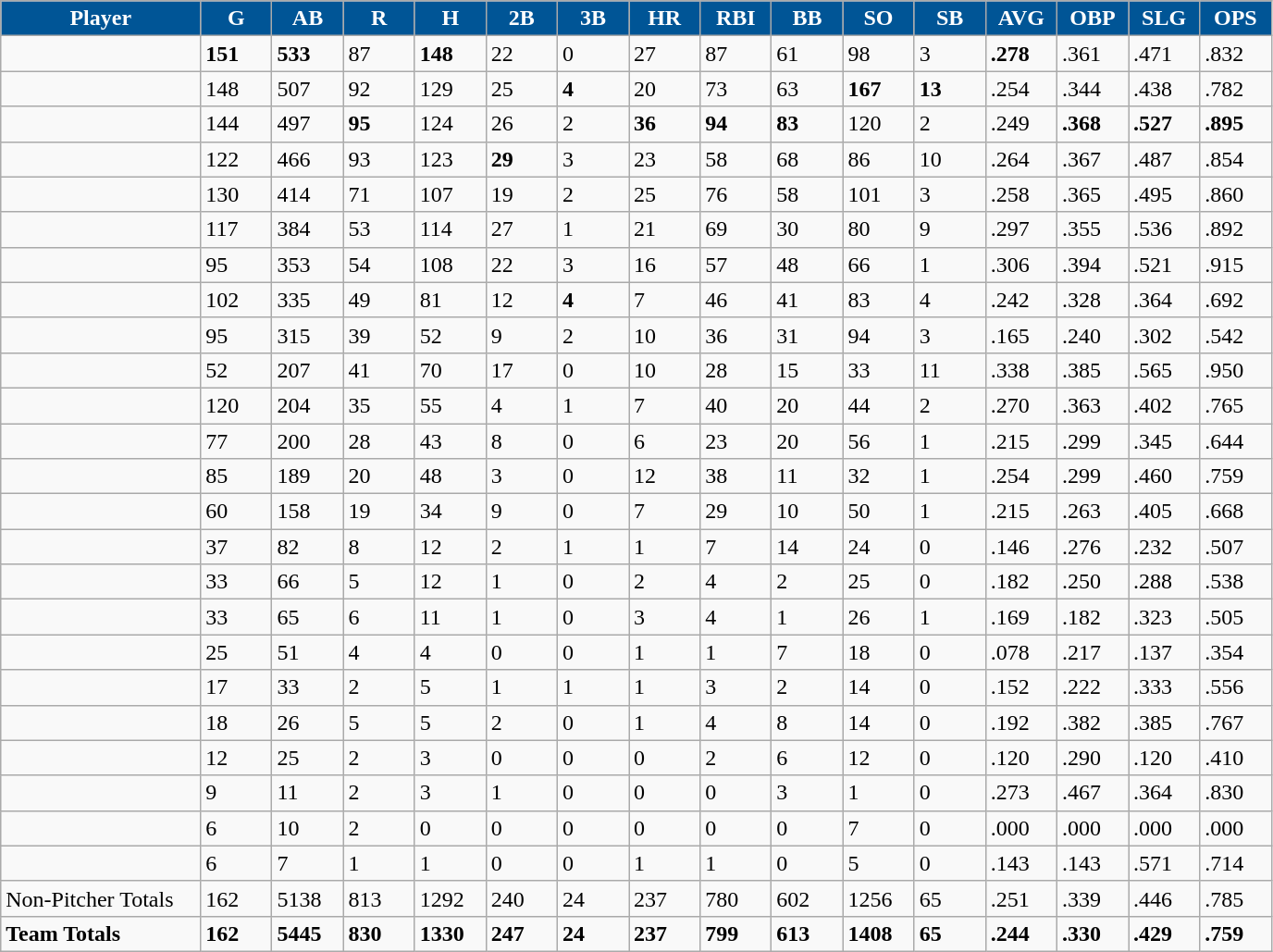<table class="wikitable sortable">
<tr>
<th style="background:#005596; color:#FFF; width:14%;">Player</th>
<th style="background:#005596; color:#FFF; width:5%;">G</th>
<th style="background:#005596; color:#FFF; width:5%;">AB</th>
<th style="background:#005596; color:#FFF; width:5%;">R</th>
<th style="background:#005596; color:#FFF; width:5%;">H</th>
<th style="background:#005596; color:#FFF; width:5%;">2B</th>
<th style="background:#005596; color:#FFF; width:5%;">3B</th>
<th style="background:#005596; color:#FFF; width:5%;">HR</th>
<th style="background:#005596; color:#FFF; width:5%;">RBI</th>
<th style="background:#005596; color:#FFF; width:5%;">BB</th>
<th style="background:#005596; color:#FFF; width:5%;">SO</th>
<th style="background:#005596; color:#FFF; width:5%;">SB</th>
<th style="background:#005596; color:#FFF; width:5%;">AVG</th>
<th style="background:#005596; color:#FFF; width:5%;">OBP</th>
<th style="background:#005596; color:#FFF; width:5%;">SLG</th>
<th style="background:#005596; color:#FFF; width:5%;">OPS</th>
</tr>
<tr>
<td></td>
<td><strong>151</strong></td>
<td><strong>533</strong></td>
<td>87</td>
<td><strong>148</strong></td>
<td>22</td>
<td>0</td>
<td>27</td>
<td>87</td>
<td>61</td>
<td>98</td>
<td>3</td>
<td><strong>.278</strong></td>
<td>.361</td>
<td>.471</td>
<td>.832</td>
</tr>
<tr>
<td></td>
<td>148</td>
<td>507</td>
<td>92</td>
<td>129</td>
<td>25</td>
<td><strong>4</strong></td>
<td>20</td>
<td>73</td>
<td>63</td>
<td><strong>167</strong></td>
<td><strong>13</strong></td>
<td>.254</td>
<td>.344</td>
<td>.438</td>
<td>.782</td>
</tr>
<tr>
<td></td>
<td>144</td>
<td>497</td>
<td><strong>95</strong></td>
<td>124</td>
<td>26</td>
<td>2</td>
<td><strong>36</strong></td>
<td><strong>94</strong></td>
<td><strong>83</strong></td>
<td>120</td>
<td>2</td>
<td>.249</td>
<td><strong>.368</strong></td>
<td><strong>.527</strong></td>
<td><strong>.895</strong></td>
</tr>
<tr>
<td></td>
<td>122</td>
<td>466</td>
<td>93</td>
<td>123</td>
<td><strong>29</strong></td>
<td>3</td>
<td>23</td>
<td>58</td>
<td>68</td>
<td>86</td>
<td>10</td>
<td>.264</td>
<td>.367</td>
<td>.487</td>
<td>.854</td>
</tr>
<tr>
<td></td>
<td>130</td>
<td>414</td>
<td>71</td>
<td>107</td>
<td>19</td>
<td>2</td>
<td>25</td>
<td>76</td>
<td>58</td>
<td>101</td>
<td>3</td>
<td>.258</td>
<td>.365</td>
<td>.495</td>
<td>.860</td>
</tr>
<tr>
<td></td>
<td>117</td>
<td>384</td>
<td>53</td>
<td>114</td>
<td>27</td>
<td>1</td>
<td>21</td>
<td>69</td>
<td>30</td>
<td>80</td>
<td>9</td>
<td>.297</td>
<td>.355</td>
<td>.536</td>
<td>.892</td>
</tr>
<tr>
<td></td>
<td>95</td>
<td>353</td>
<td>54</td>
<td>108</td>
<td>22</td>
<td>3</td>
<td>16</td>
<td>57</td>
<td>48</td>
<td>66</td>
<td>1</td>
<td>.306</td>
<td>.394</td>
<td>.521</td>
<td>.915</td>
</tr>
<tr>
<td></td>
<td>102</td>
<td>335</td>
<td>49</td>
<td>81</td>
<td>12</td>
<td><strong>4</strong></td>
<td>7</td>
<td>46</td>
<td>41</td>
<td>83</td>
<td>4</td>
<td>.242</td>
<td>.328</td>
<td>.364</td>
<td>.692</td>
</tr>
<tr>
<td></td>
<td>95</td>
<td>315</td>
<td>39</td>
<td>52</td>
<td>9</td>
<td>2</td>
<td>10</td>
<td>36</td>
<td>31</td>
<td>94</td>
<td>3</td>
<td>.165</td>
<td>.240</td>
<td>.302</td>
<td>.542</td>
</tr>
<tr>
<td></td>
<td>52</td>
<td>207</td>
<td>41</td>
<td>70</td>
<td>17</td>
<td>0</td>
<td>10</td>
<td>28</td>
<td>15</td>
<td>33</td>
<td>11</td>
<td>.338</td>
<td>.385</td>
<td>.565</td>
<td>.950</td>
</tr>
<tr>
<td></td>
<td>120</td>
<td>204</td>
<td>35</td>
<td>55</td>
<td>4</td>
<td>1</td>
<td>7</td>
<td>40</td>
<td>20</td>
<td>44</td>
<td>2</td>
<td>.270</td>
<td>.363</td>
<td>.402</td>
<td>.765</td>
</tr>
<tr>
<td></td>
<td>77</td>
<td>200</td>
<td>28</td>
<td>43</td>
<td>8</td>
<td>0</td>
<td>6</td>
<td>23</td>
<td>20</td>
<td>56</td>
<td>1</td>
<td>.215</td>
<td>.299</td>
<td>.345</td>
<td>.644</td>
</tr>
<tr>
<td></td>
<td>85</td>
<td>189</td>
<td>20</td>
<td>48</td>
<td>3</td>
<td>0</td>
<td>12</td>
<td>38</td>
<td>11</td>
<td>32</td>
<td>1</td>
<td>.254</td>
<td>.299</td>
<td>.460</td>
<td>.759</td>
</tr>
<tr>
<td></td>
<td>60</td>
<td>158</td>
<td>19</td>
<td>34</td>
<td>9</td>
<td>0</td>
<td>7</td>
<td>29</td>
<td>10</td>
<td>50</td>
<td>1</td>
<td>.215</td>
<td>.263</td>
<td>.405</td>
<td>.668</td>
</tr>
<tr>
<td></td>
<td>37</td>
<td>82</td>
<td>8</td>
<td>12</td>
<td>2</td>
<td>1</td>
<td>1</td>
<td>7</td>
<td>14</td>
<td>24</td>
<td>0</td>
<td>.146</td>
<td>.276</td>
<td>.232</td>
<td>.507</td>
</tr>
<tr>
<td></td>
<td>33</td>
<td>66</td>
<td>5</td>
<td>12</td>
<td>1</td>
<td>0</td>
<td>2</td>
<td>4</td>
<td>2</td>
<td>25</td>
<td>0</td>
<td>.182</td>
<td>.250</td>
<td>.288</td>
<td>.538</td>
</tr>
<tr>
<td></td>
<td>33</td>
<td>65</td>
<td>6</td>
<td>11</td>
<td>1</td>
<td>0</td>
<td>3</td>
<td>4</td>
<td>1</td>
<td>26</td>
<td>1</td>
<td>.169</td>
<td>.182</td>
<td>.323</td>
<td>.505</td>
</tr>
<tr>
<td></td>
<td>25</td>
<td>51</td>
<td>4</td>
<td>4</td>
<td>0</td>
<td>0</td>
<td>1</td>
<td>1</td>
<td>7</td>
<td>18</td>
<td>0</td>
<td>.078</td>
<td>.217</td>
<td>.137</td>
<td>.354</td>
</tr>
<tr>
<td></td>
<td>17</td>
<td>33</td>
<td>2</td>
<td>5</td>
<td>1</td>
<td>1</td>
<td>1</td>
<td>3</td>
<td>2</td>
<td>14</td>
<td>0</td>
<td>.152</td>
<td>.222</td>
<td>.333</td>
<td>.556</td>
</tr>
<tr>
<td></td>
<td>18</td>
<td>26</td>
<td>5</td>
<td>5</td>
<td>2</td>
<td>0</td>
<td>1</td>
<td>4</td>
<td>8</td>
<td>14</td>
<td>0</td>
<td>.192</td>
<td>.382</td>
<td>.385</td>
<td>.767</td>
</tr>
<tr>
<td></td>
<td>12</td>
<td>25</td>
<td>2</td>
<td>3</td>
<td>0</td>
<td>0</td>
<td>0</td>
<td>2</td>
<td>6</td>
<td>12</td>
<td>0</td>
<td>.120</td>
<td>.290</td>
<td>.120</td>
<td>.410</td>
</tr>
<tr>
<td></td>
<td>9</td>
<td>11</td>
<td>2</td>
<td>3</td>
<td>1</td>
<td>0</td>
<td>0</td>
<td>0</td>
<td>3</td>
<td>1</td>
<td>0</td>
<td>.273</td>
<td>.467</td>
<td>.364</td>
<td>.830</td>
</tr>
<tr>
<td></td>
<td>6</td>
<td>10</td>
<td>2</td>
<td>0</td>
<td>0</td>
<td>0</td>
<td>0</td>
<td>0</td>
<td>0</td>
<td>7</td>
<td>0</td>
<td>.000</td>
<td>.000</td>
<td>.000</td>
<td>.000</td>
</tr>
<tr>
<td></td>
<td>6</td>
<td>7</td>
<td>1</td>
<td>1</td>
<td>0</td>
<td>0</td>
<td>1</td>
<td>1</td>
<td>0</td>
<td>5</td>
<td>0</td>
<td>.143</td>
<td>.143</td>
<td>.571</td>
<td>.714</td>
</tr>
<tr>
<td>Non-Pitcher Totals</td>
<td>162</td>
<td>5138</td>
<td>813</td>
<td>1292</td>
<td>240</td>
<td>24</td>
<td>237</td>
<td>780</td>
<td>602</td>
<td>1256</td>
<td>65</td>
<td>.251</td>
<td>.339</td>
<td>.446</td>
<td>.785</td>
</tr>
<tr>
<td><strong>Team Totals</strong></td>
<td><strong>162</strong></td>
<td><strong>5445</strong></td>
<td><strong>830</strong></td>
<td><strong>1330</strong></td>
<td><strong>247</strong></td>
<td><strong>24</strong></td>
<td><strong>237</strong></td>
<td><strong>799</strong></td>
<td><strong>613</strong></td>
<td><strong>1408</strong></td>
<td><strong>65</strong></td>
<td><strong>.244</strong></td>
<td><strong>.330</strong></td>
<td><strong>.429</strong></td>
<td><strong>.759</strong></td>
</tr>
</table>
